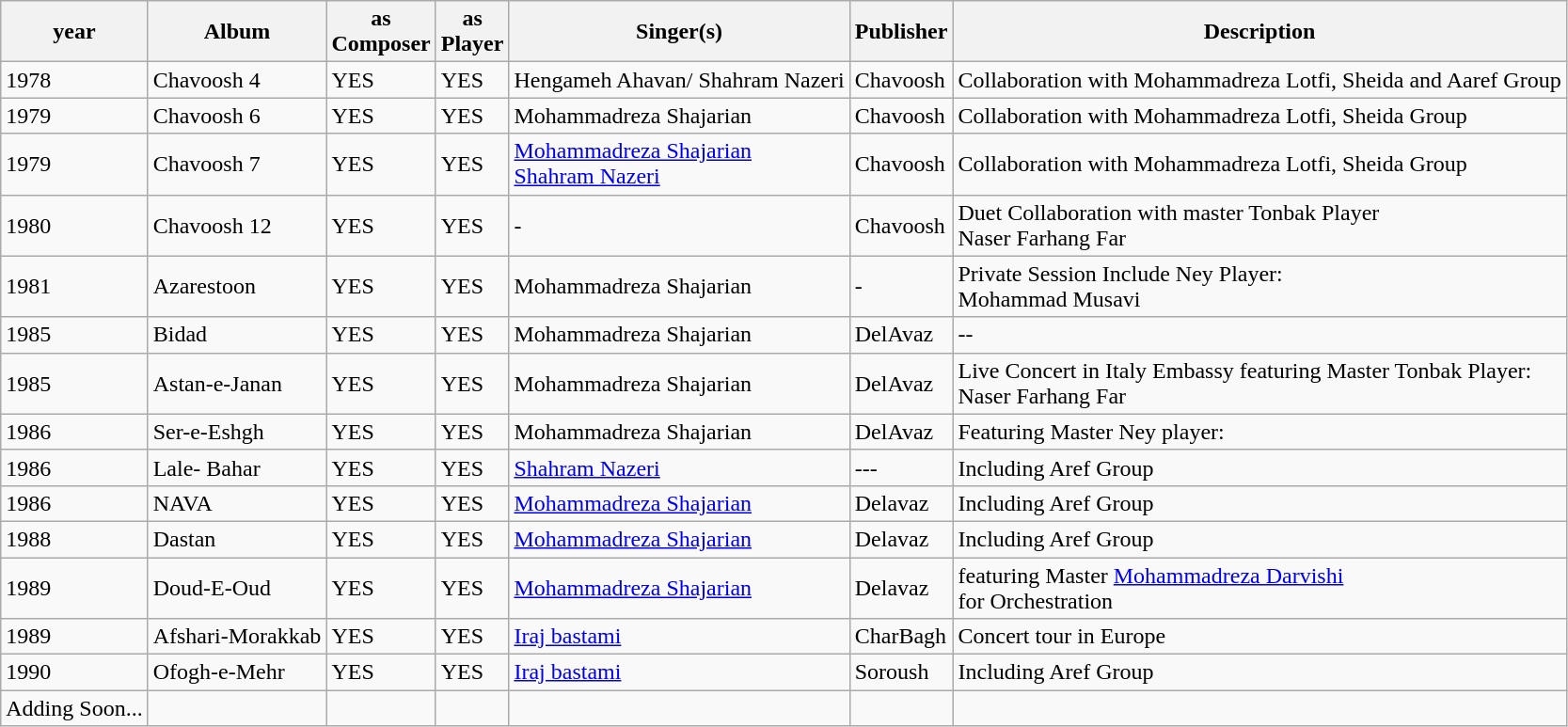<table class="wikitable sortable">
<tr>
<th>year</th>
<th>Album</th>
<th colspan="1">as<br>Composer</th>
<th>as<br>Player</th>
<th>Singer(s)</th>
<th>Publisher</th>
<th>Description</th>
</tr>
<tr>
<td>1978</td>
<td>Chavoosh 4</td>
<td>YES</td>
<td>YES</td>
<td>Hengameh Ahavan/ Shahram Nazeri</td>
<td>Chavoosh</td>
<td>Collaboration with Mohammadreza Lotfi, Sheida and Aaref Group</td>
</tr>
<tr>
<td>1979</td>
<td>Chavoosh 6</td>
<td>YES</td>
<td>YES</td>
<td>Mohammadreza Shajarian</td>
<td>Chavoosh</td>
<td>Collaboration with Mohammadreza Lotfi, Sheida Group</td>
</tr>
<tr>
<td>1979</td>
<td>Chavoosh 7</td>
<td>YES</td>
<td>YES</td>
<td><a href='#'>Mohammadreza Shajarian</a><br><a href='#'>Shahram Nazeri</a></td>
<td>Chavoosh</td>
<td>Collaboration with Mohammadreza Lotfi, Sheida  Group</td>
</tr>
<tr>
<td>1980</td>
<td>Chavoosh 12</td>
<td>YES</td>
<td>YES</td>
<td>-</td>
<td>Chavoosh</td>
<td>Duet Collaboration with master Tonbak Player<br>Naser Farhang Far</td>
</tr>
<tr>
<td>1981</td>
<td>Azarestoon</td>
<td>YES</td>
<td>YES</td>
<td>Mohammadreza Shajarian</td>
<td>-</td>
<td>Private Session Include Ney Player:<br>Mohammad Musavi</td>
</tr>
<tr>
<td>1985</td>
<td>‌Bidad</td>
<td>YES</td>
<td>YES</td>
<td>Mohammadreza Shajarian</td>
<td>DelAvaz</td>
<td>--</td>
</tr>
<tr>
<td>1985</td>
<td>Astan-e-Janan</td>
<td>YES</td>
<td>YES</td>
<td>Mohammadreza Shajarian</td>
<td>DelAvaz</td>
<td>Live Concert in Italy Embassy featuring Master Tonbak Player:<br>Naser Farhang Far</td>
</tr>
<tr>
<td>1986</td>
<td>Ser-e-Eshgh</td>
<td>YES</td>
<td>YES</td>
<td>Mohammadreza Shajarian</td>
<td>DelAvaz</td>
<td>Featuring Master Ney player: </td>
</tr>
<tr>
<td>1986</td>
<td>Lale- Bahar</td>
<td>YES</td>
<td>YES</td>
<td><a href='#'>Shahram Nazeri</a></td>
<td>---</td>
<td>Including Aref Group</td>
</tr>
<tr>
<td>1986</td>
<td>NAVA</td>
<td>YES</td>
<td>YES</td>
<td><a href='#'>Mohammadreza Shajarian</a></td>
<td>Delavaz</td>
<td>Including Aref Group</td>
</tr>
<tr>
<td>1988</td>
<td>Dastan</td>
<td>YES</td>
<td>YES</td>
<td><a href='#'>Mohammadreza Shajarian</a></td>
<td>Delavaz</td>
<td>Including Aref Group</td>
</tr>
<tr>
<td>1989</td>
<td>Doud-E-Oud</td>
<td>YES</td>
<td>YES</td>
<td><a href='#'>Mohammadreza Shajarian</a></td>
<td>Delavaz</td>
<td>featuring Master <a href='#'>Mohammadreza Darvishi</a><br>for Orchestration</td>
</tr>
<tr>
<td>1989</td>
<td>Afshari-Morakkab</td>
<td>YES</td>
<td>YES</td>
<td><a href='#'>Iraj bastami</a></td>
<td>CharBagh</td>
<td>Concert tour in Europe</td>
</tr>
<tr>
<td>1990</td>
<td>Ofogh-e-Mehr</td>
<td>YES</td>
<td>YES</td>
<td><a href='#'>Iraj bastami</a></td>
<td>Soroush</td>
<td>Including Aref Group</td>
</tr>
<tr>
<td>Adding Soon...</td>
<td></td>
<td></td>
<td></td>
<td></td>
<td></td>
<td></td>
</tr>
</table>
